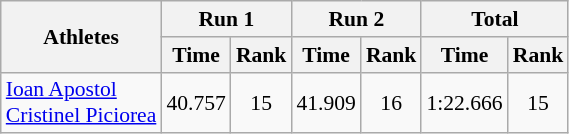<table class="wikitable" border="1" style="font-size:90%">
<tr>
<th rowspan="2">Athletes</th>
<th colspan="2">Run 1</th>
<th colspan="2">Run 2</th>
<th colspan="2">Total</th>
</tr>
<tr>
<th>Time</th>
<th>Rank</th>
<th>Time</th>
<th>Rank</th>
<th>Time</th>
<th>Rank</th>
</tr>
<tr>
<td><a href='#'>Ioan Apostol</a><br><a href='#'>Cristinel Piciorea</a></td>
<td align="center">40.757</td>
<td align="center">15</td>
<td align="center">41.909</td>
<td align="center">16</td>
<td align="center">1:22.666</td>
<td align="center">15</td>
</tr>
</table>
